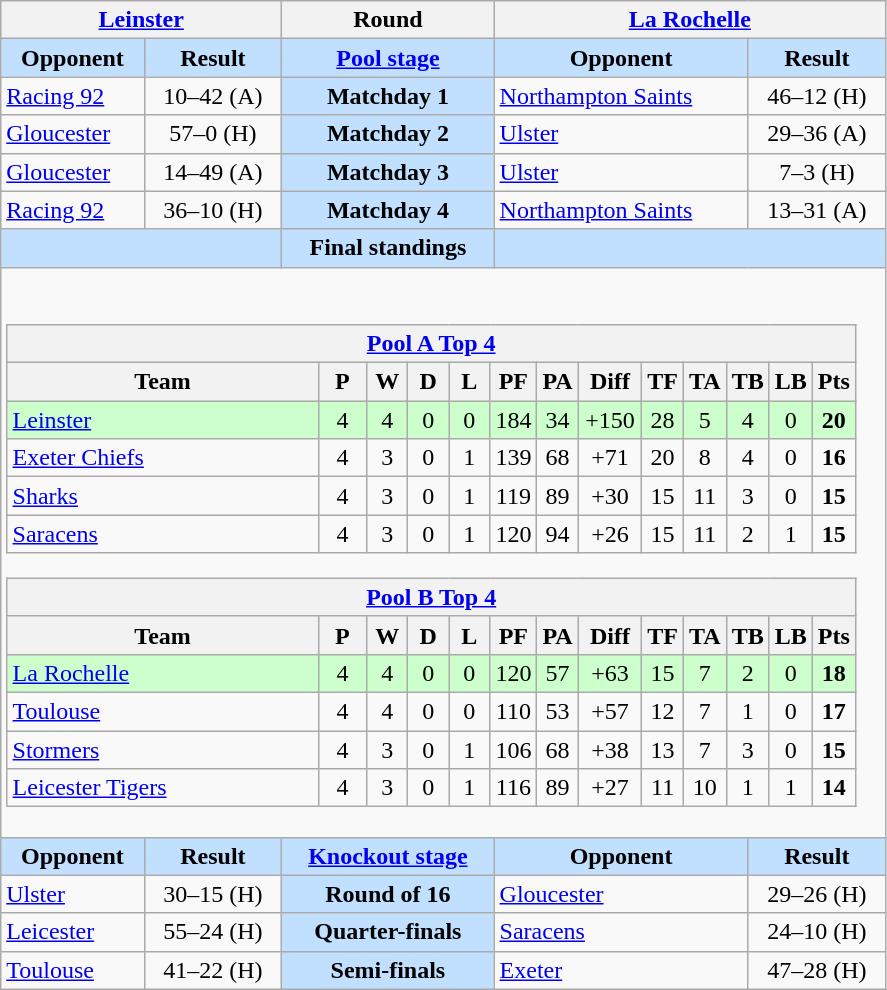<table class="wikitable" style="text-align:center">
<tr>
<th colspan=2> <a href='#'>Leinster</a></th>
<th>Round</th>
<th colspan=2> <a href='#'>La Rochelle</a></th>
</tr>
<tr>
<th style="background:#c1e0ff">Opponent</th>
<th style="background:#c1e0ff">Result</th>
<th style="background:#c1e0ff"><a href='#'>Pool stage</a></th>
<th style="background:#c1e0ff">Opponent</th>
<th style="background:#c1e0ff">Result</th>
</tr>
<tr>
<td align=left> <a href='#'>Racing 92</a></td>
<td>10–42 (A)</td>
<td style="background:#c1e0ff"><strong>Matchday 1</strong></td>
<td align=left> <a href='#'>Northampton Saints</a></td>
<td>46–12 (H)</td>
</tr>
<tr>
<td align=left> <a href='#'>Gloucester</a></td>
<td>57–0 (H)</td>
<td style="background:#c1e0ff"><strong>Matchday 2</strong></td>
<td align=left> <a href='#'>Ulster</a></td>
<td>29–36 (A)</td>
</tr>
<tr>
<td align=left> <a href='#'>Gloucester</a></td>
<td>14–49 (A)</td>
<td style="background:#c1e0ff"><strong>Matchday 3</strong></td>
<td align=left> <a href='#'>Ulster</a></td>
<td>7–3 (H)</td>
</tr>
<tr>
<td align=left> <a href='#'>Racing 92</a></td>
<td>36–10 (H)</td>
<td style="background:#c1e0ff"><strong>Matchday 4</strong></td>
<td align=left> <a href='#'>Northampton Saints</a></td>
<td>13–31 (A)</td>
</tr>
<tr>
<th style="background:#c1e0ff" colspan=2></th>
<th style="background:#c1e0ff" colspan=1>Final standings</th>
<th style="background:#c1e0ff" colspan=2></th>
</tr>
<tr>
<td colspan=5 valign=top><br><table class="wikitable" style="text-align:center">
<tr>
<th colspan=13><strong><a href='#'>Pool A Top 4</a></strong></th>
</tr>
<tr>
<th width="200">Team</th>
<th width="25">P</th>
<th width="20">W</th>
<th width="20">D</th>
<th width="20">L</th>
<th width="20">PF</th>
<th width="20">PA</th>
<th width="35">Diff</th>
<th width="20">TF</th>
<th width="20">TA</th>
<th width="20">TB</th>
<th width="20">LB</th>
<th width="20">Pts</th>
</tr>
<tr style="background-color:#ccffcc">
<td style="text-align:left"> <a href='#'>Leinster</a></td>
<td>4</td>
<td>4</td>
<td>0</td>
<td>0</td>
<td>184</td>
<td>34</td>
<td>+150</td>
<td>28</td>
<td>5</td>
<td>4</td>
<td>0</td>
<td><strong>20</strong></td>
</tr>
<tr>
<td style="text-align:left"> <a href='#'>Exeter Chiefs</a></td>
<td>4</td>
<td>3</td>
<td>0</td>
<td>1</td>
<td>139</td>
<td>68</td>
<td>+71</td>
<td>20</td>
<td>8</td>
<td>4</td>
<td>0</td>
<td><strong>16</strong></td>
</tr>
<tr>
<td style="text-align:left"> <a href='#'>Sharks</a></td>
<td>4</td>
<td>3</td>
<td>0</td>
<td>1</td>
<td>119</td>
<td>89</td>
<td>+30</td>
<td>15</td>
<td>11</td>
<td>3</td>
<td>0</td>
<td><strong>15</strong></td>
</tr>
<tr>
<td style="text-align:left"> <a href='#'>Saracens</a></td>
<td>4</td>
<td>3</td>
<td>0</td>
<td>1</td>
<td>120</td>
<td>94</td>
<td>+26</td>
<td>15</td>
<td>11</td>
<td>2</td>
<td>1</td>
<td><strong>15</strong></td>
</tr>
</table>
<table class="wikitable" style="text-align:center">
<tr>
<th colspan=13><strong><a href='#'>Pool B Top 4</a></strong></th>
</tr>
<tr>
<th width="200">Team</th>
<th width="25">P</th>
<th width="20">W</th>
<th width="20">D</th>
<th width="20">L</th>
<th width="20">PF</th>
<th width="20">PA</th>
<th width="35">Diff</th>
<th width="20">TF</th>
<th width="20">TA</th>
<th width="20">TB</th>
<th width="20">LB</th>
<th width="20">Pts</th>
</tr>
<tr style="background-color:#ccffcc">
<td style="text-align:left"> <a href='#'>La Rochelle</a></td>
<td>4</td>
<td>4</td>
<td>0</td>
<td>0</td>
<td>120</td>
<td>57</td>
<td>+63</td>
<td>15</td>
<td>7</td>
<td>2</td>
<td>0</td>
<td><strong>18</strong></td>
</tr>
<tr>
<td style="text-align:left"> <a href='#'>Toulouse</a></td>
<td>4</td>
<td>4</td>
<td>0</td>
<td>0</td>
<td>110</td>
<td>53</td>
<td>+57</td>
<td>12</td>
<td>7</td>
<td>1</td>
<td>0</td>
<td><strong>17</strong></td>
</tr>
<tr>
<td style="text-align:left"> <a href='#'>Stormers</a></td>
<td>4</td>
<td>3</td>
<td>0</td>
<td>1</td>
<td>106</td>
<td>68</td>
<td>+38</td>
<td>13</td>
<td>7</td>
<td>3</td>
<td>0</td>
<td><strong>15</strong></td>
</tr>
<tr>
<td style="text-align:left"> <a href='#'>Leicester Tigers</a></td>
<td>4</td>
<td>3</td>
<td>0</td>
<td>1</td>
<td>116</td>
<td>89</td>
<td>+27</td>
<td>11</td>
<td>10</td>
<td>1</td>
<td>1</td>
<td><strong>14</strong></td>
</tr>
</table>
</td>
</tr>
<tr style="background:#c1e0ff">
<th style="background:#c1e0ff">Opponent</th>
<th style="background:#c1e0ff">Result</th>
<th style="background:#c1e0ff"><a href='#'>Knockout stage</a></th>
<th style="background:#c1e0ff">Opponent</th>
<th style="background:#c1e0ff">Result</th>
</tr>
<tr>
<td align=left> <a href='#'>Ulster</a></td>
<td>30–15 (H)</td>
<td style="background:#c1e0ff"><strong>Round of 16</strong></td>
<td align=left> <a href='#'>Gloucester</a></td>
<td>29–26 (H)</td>
</tr>
<tr>
<td align=left> <a href='#'>Leicester</a></td>
<td>55–24 (H)</td>
<td style="background:#c1e0ff"><strong>Quarter-finals</strong></td>
<td align=left> <a href='#'>Saracens</a></td>
<td>24–10 (H)</td>
</tr>
<tr>
<td align=left> <a href='#'>Toulouse</a></td>
<td>41–22 (H)</td>
<td style="background:#c1e0ff"><strong>Semi-finals</strong></td>
<td align=left> <a href='#'>Exeter</a></td>
<td>47–28 (H)</td>
</tr>
</table>
